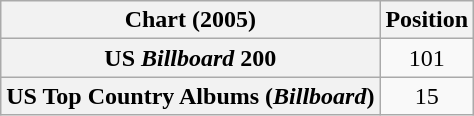<table class="wikitable sortable plainrowheaders" style="text-align:center">
<tr>
<th scope="col">Chart (2005)</th>
<th scope="col">Position</th>
</tr>
<tr>
<th scope="row">US <em>Billboard</em> 200</th>
<td>101</td>
</tr>
<tr>
<th scope="row">US Top Country Albums (<em>Billboard</em>)</th>
<td>15</td>
</tr>
</table>
